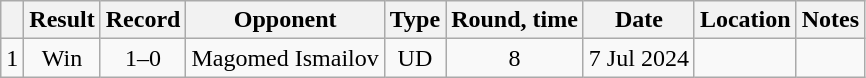<table class="wikitable" style="text-align:center">
<tr>
<th></th>
<th>Result</th>
<th>Record</th>
<th>Opponent</th>
<th>Type</th>
<th>Round, time</th>
<th>Date</th>
<th>Location</th>
<th>Notes</th>
</tr>
<tr>
<td>1</td>
<td>Win</td>
<td>1–0</td>
<td style="text-align:left;">Magomed Ismailov</td>
<td>UD</td>
<td>8</td>
<td>7 Jul 2024</td>
<td style="text-align:left;"> </td>
<td></td>
</tr>
</table>
